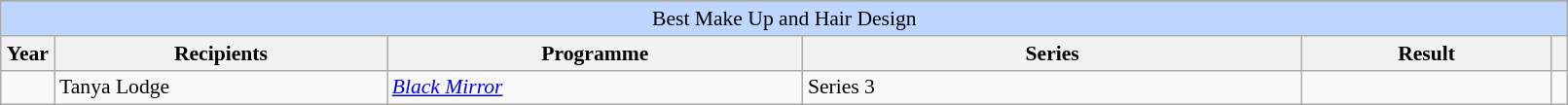<table class="wikitable plainrowheaders" style="font-size: 90%" width=85%>
<tr>
</tr>
<tr ---- bgcolor="#bfd7ff">
<td colspan=6 align=center>Best Make Up and Hair Design</td>
</tr>
<tr ---- bgcolor="#ebf5ff">
<th scope="col" style="width:2%;">Year</th>
<th scope="col" style="width:20%;">Recipients</th>
<th scope="col" style="width:25%;">Programme</th>
<th scope="col" style="width:30%;">Series</th>
<th scope="col" style="width:15%;">Result</th>
<th scope="col" class="unsortable" style="width:1%;"></th>
</tr>
<tr>
<td></td>
<td>Tanya Lodge</td>
<td><em><a href='#'>Black Mirror</a></em></td>
<td>Series 3</td>
<td></td>
<td></td>
</tr>
</table>
